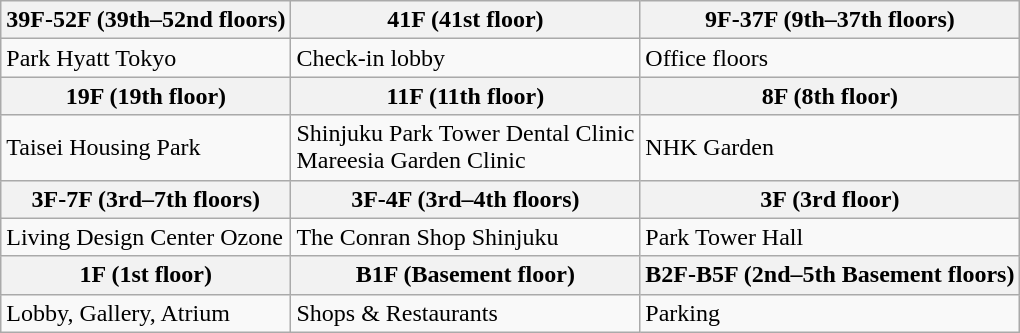<table class="wikitable" border="1">
<tr>
<th>39F-52F (39th–52nd floors) </th>
<th>41F (41st floor) </th>
<th>9F-37F (9th–37th floors) </th>
</tr>
<tr>
<td>Park Hyatt Tokyo</td>
<td>Check-in lobby</td>
<td>Office floors</td>
</tr>
<tr>
<th>19F (19th floor) </th>
<th>11F (11th floor) </th>
<th>8F (8th floor) </th>
</tr>
<tr>
<td>Taisei Housing Park</td>
<td>Shinjuku Park Tower Dental Clinic<br> Mareesia Garden Clinic</td>
<td>NHK Garden</td>
</tr>
<tr>
<th>3F-7F (3rd–7th floors) </th>
<th>3F-4F (3rd–4th floors) </th>
<th>3F (3rd floor) </th>
</tr>
<tr>
<td>Living Design Center Ozone</td>
<td>The Conran Shop Shinjuku</td>
<td>Park Tower Hall</td>
</tr>
<tr>
<th>1F (1st floor) </th>
<th>B1F (Basement floor) </th>
<th>B2F-B5F (2nd–5th Basement floors) </th>
</tr>
<tr>
<td>Lobby, Gallery, Atrium</td>
<td>Shops & Restaurants</td>
<td>Parking</td>
</tr>
</table>
